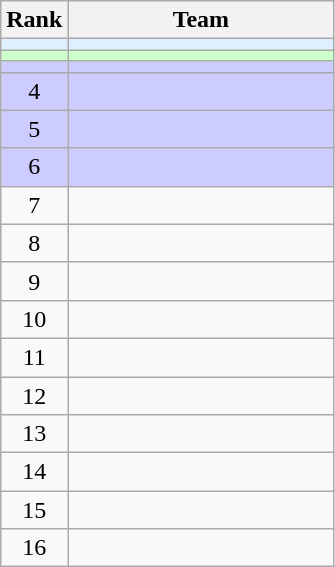<table class="wikitable">
<tr>
<th>Rank</th>
<th style="width: 170px;">Team</th>
</tr>
<tr style="background: #DFEFFF;">
<td style="text-align: center;"></td>
<td></td>
</tr>
<tr style="background: #CCFFCC;">
<td style="text-align: center;"></td>
<td></td>
</tr>
<tr style="background: #CCCCFF;">
<td style="text-align: center;"></td>
<td></td>
</tr>
<tr style="background: #CCCCFF;">
<td style="text-align: center;">4</td>
<td></td>
</tr>
<tr style="background: #CCCCFF;">
<td style="text-align: center;">5</td>
<td></td>
</tr>
<tr style="background: #CCCCFF;">
<td style="text-align: center;">6</td>
<td></td>
</tr>
<tr>
<td style="text-align: center;">7</td>
<td></td>
</tr>
<tr>
<td style="text-align: center;">8</td>
<td></td>
</tr>
<tr>
<td style="text-align: center;">9</td>
<td></td>
</tr>
<tr>
<td style="text-align: center;">10</td>
<td></td>
</tr>
<tr>
<td style="text-align: center;">11</td>
<td></td>
</tr>
<tr>
<td style="text-align: center;">12</td>
<td></td>
</tr>
<tr>
<td style="text-align: center;">13</td>
<td></td>
</tr>
<tr>
<td style="text-align: center;">14</td>
<td></td>
</tr>
<tr>
<td style="text-align: center;">15</td>
<td></td>
</tr>
<tr>
<td style="text-align: center;">16</td>
<td></td>
</tr>
</table>
